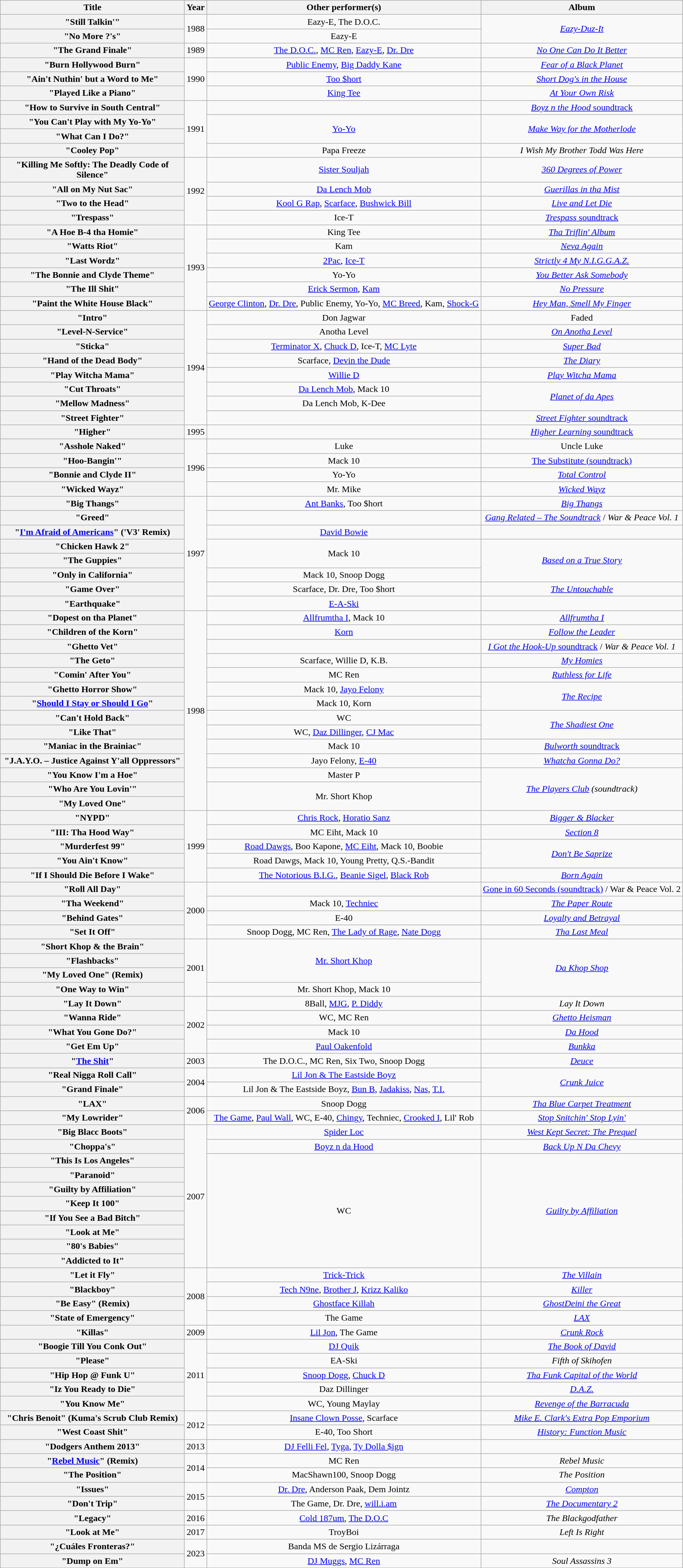<table class="wikitable plainrowheaders" style="text-align:center;">
<tr>
<th scope="col" style="width:20em;">Title</th>
<th scope="col">Year</th>
<th scope="col">Other performer(s)</th>
<th scope="col">Album</th>
</tr>
<tr>
<th scope="row">"Still Talkin'"</th>
<td rowspan="2">1988</td>
<td>Eazy-E, The D.O.C.</td>
<td rowspan="2"><em><a href='#'>Eazy-Duz-It</a></em></td>
</tr>
<tr>
<th scope="row">"No More ?'s"</th>
<td>Eazy-E</td>
</tr>
<tr>
<th scope="row">"The Grand Finale"</th>
<td>1989</td>
<td><a href='#'>The D.O.C.</a>, <a href='#'>MC Ren</a>, <a href='#'>Eazy-E</a>, <a href='#'>Dr. Dre</a></td>
<td><em><a href='#'>No One Can Do It Better</a></em></td>
</tr>
<tr>
<th scope="row">"Burn Hollywood Burn"</th>
<td rowspan="3">1990</td>
<td><a href='#'>Public Enemy</a>, <a href='#'>Big Daddy Kane</a></td>
<td><em><a href='#'>Fear of a Black Planet</a></em></td>
</tr>
<tr>
<th scope="row">"Ain't Nuthin' but a Word to Me"</th>
<td><a href='#'>Too $hort</a></td>
<td><em><a href='#'>Short Dog's in the House</a></em></td>
</tr>
<tr>
<th scope="row">"Played Like a Piano"</th>
<td><a href='#'>King Tee</a></td>
<td><em><a href='#'>At Your Own Risk</a></em></td>
</tr>
<tr>
<th scope="row">"How to Survive in South Central"</th>
<td rowspan="4">1991</td>
<td></td>
<td><a href='#'><em>Boyz n the Hood</em> soundtrack</a></td>
</tr>
<tr>
<th scope="row">"You Can't Play with My Yo-Yo"</th>
<td rowspan="2"><a href='#'>Yo-Yo</a></td>
<td rowspan="2"><em><a href='#'>Make Way for the Motherlode</a></em></td>
</tr>
<tr>
<th scope="row">"What Can I Do?"</th>
</tr>
<tr>
<th scope="row">"Cooley Pop"</th>
<td>Papa Freeze</td>
<td><em>I Wish My Brother Todd Was Here</em></td>
</tr>
<tr>
<th scope="row">"Killing Me Softly: The Deadly Code of Silence"</th>
<td rowspan="4">1992</td>
<td><a href='#'>Sister Souljah</a></td>
<td><em><a href='#'>360 Degrees of Power</a></em></td>
</tr>
<tr>
<th scope="row">"All on My Nut Sac"</th>
<td><a href='#'>Da Lench Mob</a></td>
<td><em><a href='#'>Guerillas in tha Mist</a></em></td>
</tr>
<tr>
<th scope="row">"Two to the Head"</th>
<td><a href='#'>Kool G Rap</a>, <a href='#'>Scarface</a>, <a href='#'>Bushwick Bill</a></td>
<td><em><a href='#'>Live and Let Die</a></em></td>
</tr>
<tr>
<th scope="row">"Trespass"</th>
<td>Ice-T</td>
<td><a href='#'><em>Trespass</em> soundtrack</a></td>
</tr>
<tr>
<th scope="row">"A Hoe B-4 tha Homie"</th>
<td rowspan="6">1993</td>
<td>King Tee</td>
<td><em><a href='#'>Tha Triflin' Album</a></em></td>
</tr>
<tr>
<th scope="row">"Watts Riot"</th>
<td>Kam</td>
<td><em><a href='#'>Neva Again</a></em></td>
</tr>
<tr>
<th scope="row">"Last Wordz"</th>
<td><a href='#'>2Pac</a>, <a href='#'>Ice-T</a></td>
<td><em><a href='#'>Strictly 4 My N.I.G.G.A.Z.</a></em></td>
</tr>
<tr>
<th scope="row">"The Bonnie and Clyde Theme"</th>
<td>Yo-Yo</td>
<td><em><a href='#'>You Better Ask Somebody</a></em></td>
</tr>
<tr>
<th scope="row">"The Ill Shit"</th>
<td><a href='#'>Erick Sermon</a>, <a href='#'>Kam</a></td>
<td><em><a href='#'>No Pressure</a></em></td>
</tr>
<tr>
<th scope="row">"Paint the White House Black"</th>
<td><a href='#'>George Clinton</a>, <a href='#'>Dr. Dre</a>, Public Enemy, Yo-Yo, <a href='#'>MC Breed</a>, Kam, <a href='#'>Shock-G</a></td>
<td><em><a href='#'>Hey Man, Smell My Finger</a></em></td>
</tr>
<tr>
<th scope="row">"Intro"</th>
<td rowspan="8">1994</td>
<td>Don Jagwar</td>
<td>Faded</td>
</tr>
<tr>
<th scope="row">"Level-N-Service"</th>
<td>Anotha Level</td>
<td><em><a href='#'>On Anotha Level</a></em></td>
</tr>
<tr>
<th scope="row">"Sticka"</th>
<td><a href='#'>Terminator X</a>, <a href='#'>Chuck D</a>, Ice-T, <a href='#'>MC Lyte</a></td>
<td><em><a href='#'>Super Bad</a></em></td>
</tr>
<tr>
<th scope="row">"Hand of the Dead Body"</th>
<td>Scarface, <a href='#'>Devin the Dude</a></td>
<td><em><a href='#'>The Diary</a></em></td>
</tr>
<tr>
<th scope="row">"Play Witcha Mama"</th>
<td><a href='#'>Willie D</a></td>
<td><em><a href='#'>Play Witcha Mama</a></em></td>
</tr>
<tr>
<th scope="row">"Cut Throats"</th>
<td><a href='#'>Da Lench Mob</a>, Mack 10</td>
<td rowspan="2"><em><a href='#'>Planet of da Apes</a></em></td>
</tr>
<tr>
<th scope="row">"Mellow Madness"</th>
<td>Da Lench Mob, K-Dee</td>
</tr>
<tr>
<th scope="row">"Street Fighter"</th>
<td></td>
<td><a href='#'><em>Street Fighter</em> soundtrack</a></td>
</tr>
<tr>
<th scope="row">"Higher"</th>
<td>1995</td>
<td></td>
<td><a href='#'><em>Higher Learning</em> soundtrack</a></td>
</tr>
<tr>
<th scope="row">"Asshole Naked"</th>
<td rowspan="4">1996</td>
<td>Luke</td>
<td>Uncle Luke</td>
</tr>
<tr>
<th scope="row">"Hoo-Bangin'"</th>
<td>Mack 10</td>
<td><a href='#'>The Substitute (soundtrack)</a></td>
</tr>
<tr>
<th scope="row">"Bonnie and Clyde II"</th>
<td>Yo-Yo</td>
<td><em><a href='#'>Total Control</a></em></td>
</tr>
<tr>
<th scope="row">"Wicked Wayz"</th>
<td>Mr. Mike</td>
<td><em><a href='#'>Wicked Wayz</a></em></td>
</tr>
<tr>
<th scope="row">"Big Thangs"</th>
<td rowspan="8">1997</td>
<td><a href='#'>Ant Banks</a>, Too $hort</td>
<td><em><a href='#'>Big Thangs</a></em></td>
</tr>
<tr>
<th scope="row">"Greed"</th>
<td></td>
<td><em><a href='#'>Gang Related – The Soundtrack</a></em> / <em>War & Peace Vol. 1</em></td>
</tr>
<tr>
<th scope="row">"<a href='#'>I'm Afraid of Americans</a>" ('V3' Remix)</th>
<td><a href='#'>David Bowie</a></td>
<td></td>
</tr>
<tr>
<th scope="row">"Chicken Hawk 2"</th>
<td rowspan="2">Mack 10</td>
<td rowspan="3"><em><a href='#'>Based on a True Story</a></em></td>
</tr>
<tr>
<th scope="row">"The Guppies"</th>
</tr>
<tr>
<th scope="row">"Only in California"</th>
<td>Mack 10, Snoop Dogg</td>
</tr>
<tr>
<th scope="row">"Game Over"</th>
<td>Scarface, Dr. Dre, Too $hort</td>
<td><em><a href='#'>The Untouchable</a></em></td>
</tr>
<tr>
<th scope="row">"Earthquake"</th>
<td><a href='#'>E-A-Ski</a></td>
<td></td>
</tr>
<tr>
<th scope="row">"Dopest on tha Planet"</th>
<td rowspan="14">1998</td>
<td><a href='#'>Allfrumtha I</a>, Mack 10</td>
<td><em><a href='#'>Allfrumtha I</a></em></td>
</tr>
<tr>
<th scope="row">"Children of the Korn"</th>
<td><a href='#'>Korn</a></td>
<td><em><a href='#'>Follow the Leader</a></em></td>
</tr>
<tr>
<th scope="row">"Ghetto Vet"</th>
<td></td>
<td><a href='#'><em>I Got the Hook-Up</em> soundtrack</a> / <em>War & Peace Vol. 1</em></td>
</tr>
<tr>
<th scope="row">"The Geto"</th>
<td>Scarface, Willie D, K.B.</td>
<td><em><a href='#'>My Homies</a></em></td>
</tr>
<tr>
<th scope="row">"Comin' After You"</th>
<td>MC Ren</td>
<td><em><a href='#'>Ruthless for Life</a></em></td>
</tr>
<tr>
<th scope="row">"Ghetto Horror Show"</th>
<td>Mack 10, <a href='#'>Jayo Felony</a></td>
<td rowspan="2"><em><a href='#'>The Recipe</a></em></td>
</tr>
<tr>
<th scope="row">"<a href='#'>Should I Stay or Should I Go</a>"</th>
<td>Mack 10, Korn</td>
</tr>
<tr>
<th scope="row">"Can't Hold Back"</th>
<td>WC</td>
<td rowspan="2"><em><a href='#'>The Shadiest One</a></em></td>
</tr>
<tr>
<th scope="row">"Like That"</th>
<td>WC, <a href='#'>Daz Dillinger</a>, <a href='#'>CJ Mac</a></td>
</tr>
<tr>
<th scope="row">"Maniac in the Brainiac"</th>
<td>Mack 10</td>
<td><a href='#'><em>Bulworth</em> soundtrack</a></td>
</tr>
<tr>
<th scope="row">"J.A.Y.O. – Justice Against Y'all Oppressors"</th>
<td>Jayo Felony, <a href='#'>E-40</a></td>
<td><em><a href='#'>Whatcha Gonna Do?</a></em></td>
</tr>
<tr>
<th scope="row">"You Know I'm a Hoe"</th>
<td>Master P</td>
<td rowspan="3"><em><a href='#'>The Players Club</a> (soundtrack)</em></td>
</tr>
<tr>
<th scope="row">"Who Are You Lovin'"</th>
<td rowspan="2">Mr. Short Khop</td>
</tr>
<tr>
<th scope="row">"My Loved One"</th>
</tr>
<tr>
<th scope="row">"NYPD"</th>
<td rowspan="5">1999</td>
<td><a href='#'>Chris Rock</a>, <a href='#'>Horatio Sanz</a></td>
<td><em><a href='#'>Bigger & Blacker</a></em></td>
</tr>
<tr>
<th scope="row">"III: Tha Hood Way"</th>
<td>MC Eiht, Mack 10</td>
<td><em><a href='#'>Section 8</a></em></td>
</tr>
<tr>
<th scope="row">"Murderfest 99"</th>
<td><a href='#'>Road Dawgs</a>, Boo Kapone, <a href='#'>MC Eiht</a>, Mack 10, Boobie</td>
<td rowspan="2"><em><a href='#'>Don't Be Saprize</a></em></td>
</tr>
<tr>
<th scope="row">"You Ain't Know"</th>
<td>Road Dawgs, Mack 10, Young Pretty, Q.S.-Bandit</td>
</tr>
<tr>
<th scope="row">"If I Should Die Before I Wake"</th>
<td><a href='#'>The Notorious B.I.G.</a>, <a href='#'>Beanie Sigel</a>, <a href='#'>Black Rob</a></td>
<td><em><a href='#'>Born Again</a></em></td>
</tr>
<tr>
<th scope="row">"Roll All Day"</th>
<td rowspan="4">2000</td>
<td></td>
<td><a href='#'>Gone in 60 Seconds (soundtrack)</a> / War & Peace Vol. 2</td>
</tr>
<tr>
<th scope="row">"Tha Weekend"</th>
<td>Mack 10, <a href='#'>Techniec</a></td>
<td><em><a href='#'>The Paper Route</a></em></td>
</tr>
<tr>
<th scope="row">"Behind Gates"</th>
<td>E-40</td>
<td><em><a href='#'>Loyalty and Betrayal</a></em></td>
</tr>
<tr>
<th scope="row">"Set It Off"</th>
<td>Snoop Dogg, MC Ren, <a href='#'>The Lady of Rage</a>, <a href='#'>Nate Dogg</a></td>
<td><em><a href='#'>Tha Last Meal</a></em></td>
</tr>
<tr>
<th scope="row">"Short Khop & the Brain"</th>
<td rowspan="4">2001</td>
<td rowspan="3"><a href='#'>Mr. Short Khop</a></td>
<td rowspan="4"><em><a href='#'>Da Khop Shop</a></em></td>
</tr>
<tr>
<th scope="row">"Flashbacks"</th>
</tr>
<tr>
<th scope="row">"My Loved One" (Remix)</th>
</tr>
<tr>
<th scope="row">"One Way to Win"</th>
<td>Mr. Short Khop, Mack 10</td>
</tr>
<tr>
<th scope="row">"Lay It Down"</th>
<td rowspan="4">2002</td>
<td>8Ball, <a href='#'>MJG</a>, <a href='#'>P. Diddy</a></td>
<td><em>Lay It Down</em></td>
</tr>
<tr>
<th scope="row">"Wanna Ride"</th>
<td>WC, MC Ren</td>
<td><em><a href='#'>Ghetto Heisman</a></em></td>
</tr>
<tr>
<th scope="row">"What You Gone Do?"</th>
<td>Mack 10</td>
<td><em><a href='#'>Da Hood</a></em></td>
</tr>
<tr>
<th scope="row">"Get Em Up"</th>
<td><a href='#'>Paul Oakenfold</a></td>
<td><em><a href='#'>Bunkka</a></em></td>
</tr>
<tr>
<th scope="row">"<a href='#'>The Shit</a>"</th>
<td>2003</td>
<td>The D.O.C., MC Ren, Six Two, Snoop Dogg</td>
<td><em><a href='#'>Deuce</a></em></td>
</tr>
<tr>
<th scope="row">"Real Nigga Roll Call"</th>
<td rowspan="2">2004</td>
<td><a href='#'>Lil Jon & The Eastside Boyz</a></td>
<td rowspan="2"><em><a href='#'>Crunk Juice</a></em></td>
</tr>
<tr>
<th scope="row">"Grand Finale"</th>
<td>Lil Jon & The Eastside Boyz, <a href='#'>Bun B</a>, <a href='#'>Jadakiss</a>, <a href='#'>Nas</a>, <a href='#'>T.I.</a></td>
</tr>
<tr>
<th scope="row">"LAX"</th>
<td rowspan="2">2006</td>
<td>Snoop Dogg</td>
<td><em><a href='#'>Tha Blue Carpet Treatment</a></em></td>
</tr>
<tr>
<th scope="row">"My Lowrider"</th>
<td><a href='#'>The Game</a>, <a href='#'>Paul Wall</a>, WC, E-40, <a href='#'>Chingy</a>, Techniec, <a href='#'>Crooked I</a>, Lil' Rob</td>
<td><em><a href='#'>Stop Snitchin' Stop Lyin'</a></em></td>
</tr>
<tr>
<th scope="row">"Big Blacc Boots"</th>
<td rowspan="10">2007</td>
<td><a href='#'>Spider Loc</a></td>
<td><em><a href='#'>West Kept Secret: The Prequel</a></em></td>
</tr>
<tr>
<th scope="row">"Choppa's"</th>
<td><a href='#'>Boyz n da Hood</a></td>
<td><em><a href='#'>Back Up N Da Chevy</a></em></td>
</tr>
<tr>
<th scope="row">"This Is Los Angeles"</th>
<td rowspan="8">WC</td>
<td rowspan="8"><em><a href='#'>Guilty by Affiliation</a></em></td>
</tr>
<tr>
<th scope="row">"Paranoid"</th>
</tr>
<tr>
<th scope="row">"Guilty by Affiliation"</th>
</tr>
<tr>
<th scope="row">"Keep It 100"</th>
</tr>
<tr>
<th scope="row">"If You See a Bad Bitch"</th>
</tr>
<tr>
<th scope="row">"Look at Me"</th>
</tr>
<tr>
<th scope="row">"80's Babies"</th>
</tr>
<tr>
<th scope="row">"Addicted to It"</th>
</tr>
<tr>
<th scope="row">"Let it Fly"</th>
<td rowspan="4">2008</td>
<td><a href='#'>Trick-Trick</a></td>
<td><em><a href='#'>The Villain</a></em></td>
</tr>
<tr>
<th scope="row">"Blackboy"</th>
<td><a href='#'>Tech N9ne</a>, <a href='#'>Brother J</a>, <a href='#'>Krizz Kaliko</a></td>
<td><em><a href='#'>Killer</a></em></td>
</tr>
<tr>
<th scope="row">"Be Easy" (Remix)</th>
<td><a href='#'>Ghostface Killah</a></td>
<td><em><a href='#'>GhostDeini the Great</a></em></td>
</tr>
<tr>
<th scope="row">"State of Emergency"</th>
<td>The Game</td>
<td><em><a href='#'>LAX</a></em></td>
</tr>
<tr>
<th scope="row">"Killas"</th>
<td>2009</td>
<td><a href='#'>Lil Jon</a>, The Game</td>
<td><em><a href='#'>Crunk Rock</a></em></td>
</tr>
<tr>
<th scope="row">"Boogie Till You Conk Out"</th>
<td rowspan="5">2011</td>
<td><a href='#'>DJ Quik</a></td>
<td><em><a href='#'>The Book of David</a></em></td>
</tr>
<tr>
<th scope="row">"Please"</th>
<td>EA-Ski</td>
<td><em>Fifth of Skihofen</em></td>
</tr>
<tr>
<th scope="row">"Hip Hop @ Funk U"</th>
<td><a href='#'>Snoop Dogg</a>, <a href='#'>Chuck D</a></td>
<td><em><a href='#'>Tha Funk Capital of the World</a></em></td>
</tr>
<tr>
<th scope="row">"Iz You Ready to Die"</th>
<td>Daz Dillinger</td>
<td><em><a href='#'>D.A.Z.</a></em></td>
</tr>
<tr>
<th scope="row">"You Know Me"</th>
<td>WC, Young Maylay</td>
<td><em><a href='#'>Revenge of the Barracuda</a></em></td>
</tr>
<tr>
<th scope="row">"Chris Benoit" (Kuma's Scrub Club Remix)</th>
<td rowspan="2">2012</td>
<td><a href='#'>Insane Clown Posse</a>, Scarface</td>
<td><em><a href='#'>Mike E. Clark's Extra Pop Emporium</a></em></td>
</tr>
<tr>
<th scope="row">"West Coast Shit"</th>
<td>E-40, Too Short</td>
<td><em><a href='#'>History: Function Music</a></em></td>
</tr>
<tr>
<th scope="row">"Dodgers Anthem 2013"</th>
<td>2013</td>
<td><a href='#'>DJ Felli Fel</a>, <a href='#'>Tyga</a>, <a href='#'>Ty Dolla $ign</a></td>
<td></td>
</tr>
<tr>
<th scope="row">"<a href='#'>Rebel Music</a>" (Remix)</th>
<td rowspan="2">2014</td>
<td>MC Ren</td>
<td><em>Rebel Music</em></td>
</tr>
<tr>
<th scope="row">"The Position"</th>
<td>MacShawn100, Snoop Dogg</td>
<td><em>The Position</em></td>
</tr>
<tr>
<th scope="row">"Issues"</th>
<td rowspan="2">2015</td>
<td><a href='#'>Dr. Dre</a>, Anderson Paak, Dem Jointz</td>
<td><em><a href='#'>Compton</a></em></td>
</tr>
<tr>
<th scope="row">"Don't Trip"</th>
<td>The Game, Dr. Dre, <a href='#'>will.i.am</a></td>
<td><em><a href='#'>The Documentary 2</a></em></td>
</tr>
<tr>
<th scope="row">"Legacy"</th>
<td rowspan="1">2016</td>
<td><a href='#'>Cold 187um</a>, <a href='#'>The D.O.C</a></td>
<td><em>The Blackgodfather</em></td>
</tr>
<tr>
<th scope="row">"Look at Me"</th>
<td rowspan="1">2017</td>
<td>TroyBoi</td>
<td><em>Left Is Right</em></td>
</tr>
<tr>
<th scope="row">"¿Cuáles Fronteras?"</th>
<td rowspan="2">2023</td>
<td>Banda MS de Sergio Lizárraga</td>
<td></td>
</tr>
<tr>
<th scope="row">"Dump on Em"</th>
<td><a href='#'>DJ Muggs</a>, <a href='#'>MC Ren</a></td>
<td><em>Soul Assassins 3</em></td>
</tr>
</table>
